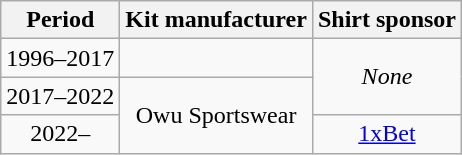<table class="wikitable" style="text-align:center;margin-left:1em">
<tr>
<th>Period</th>
<th>Kit manufacturer</th>
<th>Shirt sponsor</th>
</tr>
<tr>
<td>1996–2017</td>
<td></td>
<td rowspan=2><em>None</em></td>
</tr>
<tr>
<td>2017–2022</td>
<td rowspan=2>Owu Sportswear</td>
</tr>
<tr>
<td>2022–</td>
<td rowspan=><a href='#'>1xBet</a></td>
</tr>
</table>
